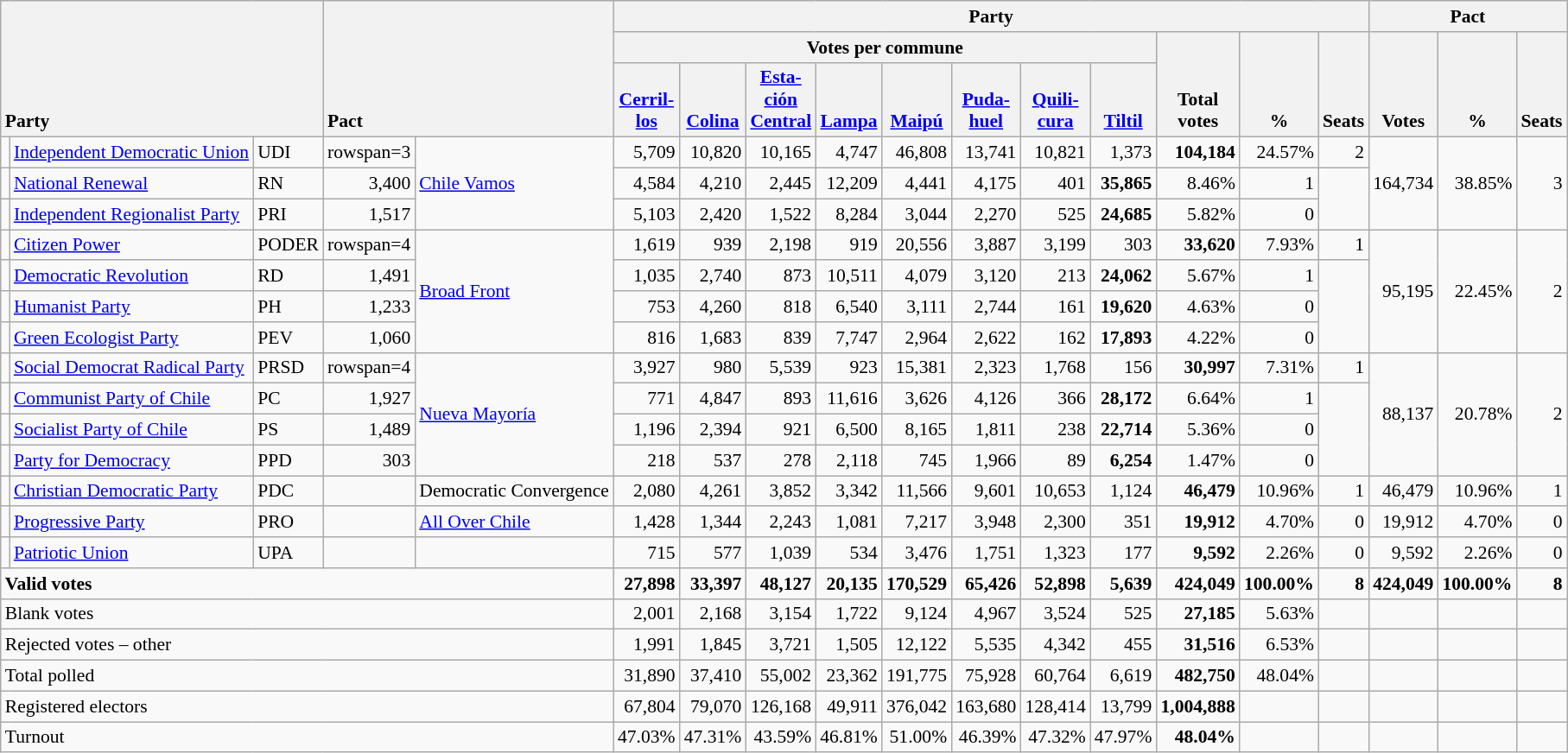<table class="wikitable" border="1" style="font-size:90%; text-align:right; white-space: nowrap;">
<tr>
<th style="text-align:left;" valign=bottom rowspan=3 colspan=3>Party</th>
<th style="text-align:left;" valign=bottom rowspan=3 colspan=2>Pact</th>
<th colspan=11>Party</th>
<th colspan=3>Pact</th>
</tr>
<tr>
<th colspan=8>Votes per commune</th>
<th align=center valign=bottom rowspan=2 width="40">Total<br>votes</th>
<th align=center valign=bottom rowspan=2 width="40">%</th>
<th align=center valign=bottom rowspan=2>Seats</th>
<th align=center valign=bottom rowspan=2 width="40">Votes</th>
<th align=center valign=bottom rowspan=2 width="40">%</th>
<th align=center valign=bottom rowspan=2>Seats</th>
</tr>
<tr>
<th align=center valign=bottom width="40"><a href='#'>Cerril-<br>los</a></th>
<th align=center valign=bottom width="40"><a href='#'>Colina</a></th>
<th align=center valign=bottom width="40"><a href='#'>Esta-<br>ción<br>Central</a></th>
<th align=center valign=bottom width="40"><a href='#'>Lampa</a></th>
<th align=center valign=bottom width="40"><a href='#'>Maipú</a></th>
<th align=center valign=bottom width="40"><a href='#'>Puda-<br>huel</a></th>
<th align=center valign=bottom width="40"><a href='#'>Quili-<br>cura</a></th>
<th align=center valign=bottom width="40"><a href='#'>Tiltil</a></th>
</tr>
<tr>
<td></td>
<td align=left><a href='#'>Independent Democratic Union</a></td>
<td align=left>UDI</td>
<td>rowspan=3 </td>
<td rowspan=3 align=left><a href='#'>Chile Vamos</a></td>
<td>5,709</td>
<td>10,820</td>
<td>10,165</td>
<td>4,747</td>
<td>46,808</td>
<td>13,741</td>
<td>10,821</td>
<td>1,373</td>
<td><strong>104,184</strong></td>
<td>24.57%</td>
<td>2</td>
<td rowspan=3>164,734</td>
<td rowspan=3>38.85%</td>
<td rowspan=3>3</td>
</tr>
<tr>
<td></td>
<td align=left><a href='#'>National Renewal</a></td>
<td align=left>RN</td>
<td>3,400</td>
<td>4,584</td>
<td>4,210</td>
<td>2,445</td>
<td>12,209</td>
<td>4,441</td>
<td>4,175</td>
<td>401</td>
<td><strong>35,865</strong></td>
<td>8.46%</td>
<td>1</td>
</tr>
<tr>
<td></td>
<td align=left><a href='#'>Independent Regionalist Party</a></td>
<td align=left>PRI</td>
<td>1,517</td>
<td>5,103</td>
<td>2,420</td>
<td>1,522</td>
<td>8,284</td>
<td>3,044</td>
<td>2,270</td>
<td>525</td>
<td><strong>24,685</strong></td>
<td>5.82%</td>
<td>0</td>
</tr>
<tr>
<td></td>
<td align=left><a href='#'>Citizen Power</a></td>
<td align=left>PODER</td>
<td>rowspan=4 </td>
<td rowspan=4 align=left><a href='#'>Broad Front</a></td>
<td>1,619</td>
<td>939</td>
<td>2,198</td>
<td>919</td>
<td>20,556</td>
<td>3,887</td>
<td>3,199</td>
<td>303</td>
<td><strong>33,620</strong></td>
<td>7.93%</td>
<td>1</td>
<td rowspan=4>95,195</td>
<td rowspan=4>22.45%</td>
<td rowspan=4>2</td>
</tr>
<tr>
<td></td>
<td align=left><a href='#'>Democratic Revolution</a></td>
<td align=left>RD</td>
<td>1,491</td>
<td>1,035</td>
<td>2,740</td>
<td>873</td>
<td>10,511</td>
<td>4,079</td>
<td>3,120</td>
<td>213</td>
<td><strong>24,062</strong></td>
<td>5.67%</td>
<td>1</td>
</tr>
<tr>
<td></td>
<td align=left><a href='#'>Humanist Party</a></td>
<td align=left>PH</td>
<td>1,233</td>
<td>753</td>
<td>4,260</td>
<td>818</td>
<td>6,540</td>
<td>3,111</td>
<td>2,744</td>
<td>161</td>
<td><strong>19,620</strong></td>
<td>4.63%</td>
<td>0</td>
</tr>
<tr>
<td></td>
<td align=left><a href='#'>Green Ecologist Party</a></td>
<td align=left>PEV</td>
<td>1,060</td>
<td>816</td>
<td>1,683</td>
<td>839</td>
<td>7,747</td>
<td>2,964</td>
<td>2,622</td>
<td>162</td>
<td><strong>17,893</strong></td>
<td>4.22%</td>
<td>0</td>
</tr>
<tr>
<td></td>
<td align=left><a href='#'>Social Democrat Radical Party</a></td>
<td align=left>PRSD</td>
<td>rowspan=4 </td>
<td rowspan=4 align=left><a href='#'>Nueva Mayoría</a></td>
<td>3,927</td>
<td>980</td>
<td>5,539</td>
<td>923</td>
<td>15,381</td>
<td>2,323</td>
<td>1,768</td>
<td>156</td>
<td><strong>30,997</strong></td>
<td>7.31%</td>
<td>1</td>
<td rowspan=4>88,137</td>
<td rowspan=4>20.78%</td>
<td rowspan=4>2</td>
</tr>
<tr>
<td></td>
<td align=left><a href='#'>Communist Party of Chile</a></td>
<td align=left>PC</td>
<td>1,927</td>
<td>771</td>
<td>4,847</td>
<td>893</td>
<td>11,616</td>
<td>3,626</td>
<td>4,126</td>
<td>366</td>
<td><strong>28,172</strong></td>
<td>6.64%</td>
<td>1</td>
</tr>
<tr>
<td></td>
<td align=left><a href='#'>Socialist Party of Chile</a></td>
<td align=left>PS</td>
<td>1,489</td>
<td>1,196</td>
<td>2,394</td>
<td>921</td>
<td>6,500</td>
<td>8,165</td>
<td>1,811</td>
<td>238</td>
<td><strong>22,714</strong></td>
<td>5.36%</td>
<td>0</td>
</tr>
<tr>
<td></td>
<td align=left><a href='#'>Party for Democracy</a></td>
<td align=left>PPD</td>
<td>303</td>
<td>218</td>
<td>537</td>
<td>278</td>
<td>2,118</td>
<td>745</td>
<td>1,966</td>
<td>89</td>
<td><strong>6,254</strong></td>
<td>1.47%</td>
<td>0</td>
</tr>
<tr>
<td></td>
<td align=left><a href='#'>Christian Democratic Party</a></td>
<td align=left>PDC</td>
<td></td>
<td align=left>Democratic Convergence</td>
<td>2,080</td>
<td>4,261</td>
<td>3,852</td>
<td>3,342</td>
<td>11,566</td>
<td>9,601</td>
<td>10,653</td>
<td>1,124</td>
<td><strong>46,479</strong></td>
<td>10.96%</td>
<td>1</td>
<td>46,479</td>
<td>10.96%</td>
<td>1</td>
</tr>
<tr>
<td></td>
<td align=left><a href='#'>Progressive Party</a></td>
<td align=left>PRO</td>
<td></td>
<td align=left><a href='#'>All Over Chile</a></td>
<td>1,428</td>
<td>1,344</td>
<td>2,243</td>
<td>1,081</td>
<td>7,217</td>
<td>3,948</td>
<td>2,300</td>
<td>351</td>
<td><strong>19,912</strong></td>
<td>4.70%</td>
<td>0</td>
<td>19,912</td>
<td>4.70%</td>
<td>0</td>
</tr>
<tr>
<td></td>
<td align=left><a href='#'>Patriotic Union</a></td>
<td align=left>UPA</td>
<td></td>
<td></td>
<td>715</td>
<td>577</td>
<td>1,039</td>
<td>534</td>
<td>3,476</td>
<td>1,751</td>
<td>1,323</td>
<td>177</td>
<td><strong>9,592</strong></td>
<td>2.26%</td>
<td>0</td>
<td>9,592</td>
<td>2.26%</td>
<td>0</td>
</tr>
<tr style="font-weight:bold">
<td align=left colspan=5>Valid votes</td>
<td>27,898</td>
<td>33,397</td>
<td>48,127</td>
<td>20,135</td>
<td>170,529</td>
<td>65,426</td>
<td>52,898</td>
<td>5,639</td>
<td>424,049</td>
<td>100.00%</td>
<td>8</td>
<td>424,049</td>
<td>100.00%</td>
<td>8</td>
</tr>
<tr>
<td align=left colspan=5>Blank votes</td>
<td>2,001</td>
<td>2,168</td>
<td>3,154</td>
<td>1,722</td>
<td>9,124</td>
<td>4,967</td>
<td>3,524</td>
<td>525</td>
<td><strong>27,185</strong></td>
<td>5.63%</td>
<td></td>
<td></td>
<td></td>
<td></td>
</tr>
<tr>
<td align=left colspan=5>Rejected votes – other</td>
<td>1,991</td>
<td>1,845</td>
<td>3,721</td>
<td>1,505</td>
<td>12,122</td>
<td>5,535</td>
<td>4,342</td>
<td>455</td>
<td><strong>31,516</strong></td>
<td>6.53%</td>
<td></td>
<td></td>
<td></td>
<td></td>
</tr>
<tr>
<td align=left colspan=5>Total polled</td>
<td>31,890</td>
<td>37,410</td>
<td>55,002</td>
<td>23,362</td>
<td>191,775</td>
<td>75,928</td>
<td>60,764</td>
<td>6,619</td>
<td><strong>482,750</strong></td>
<td>48.04%</td>
<td></td>
<td></td>
<td></td>
<td></td>
</tr>
<tr>
<td align=left colspan=5>Registered electors</td>
<td>67,804</td>
<td>79,070</td>
<td>126,168</td>
<td>49,911</td>
<td>376,042</td>
<td>163,680</td>
<td>128,414</td>
<td>13,799</td>
<td><strong>1,004,888</strong></td>
<td></td>
<td></td>
<td></td>
<td></td>
<td></td>
</tr>
<tr>
<td align=left colspan=5>Turnout</td>
<td>47.03%</td>
<td>47.31%</td>
<td>43.59%</td>
<td>46.81%</td>
<td>51.00%</td>
<td>46.39%</td>
<td>47.32%</td>
<td>47.97%</td>
<td><strong>48.04%</strong></td>
<td></td>
<td></td>
<td></td>
<td></td>
<td></td>
</tr>
</table>
